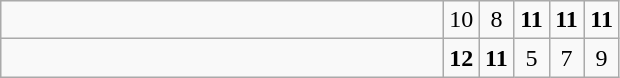<table class="wikitable">
<tr>
<td style="width:18em"><strong></strong></td>
<td align=center style="width:1em">10</td>
<td align=center style="width:1em">8</td>
<td align=center style="width:1em"><strong>11</strong></td>
<td align=center style="width:1em"><strong>11</strong></td>
<td align=center style="width:1em"><strong>11</strong></td>
</tr>
<tr>
<td style="width:18em"></td>
<td align=center style="width:1em"><strong>12</strong></td>
<td align=center style="width:1em"><strong>11</strong></td>
<td align=center style="width:1em">5</td>
<td align=center style="width:1em">7</td>
<td align=center style="width:1em">9</td>
</tr>
</table>
